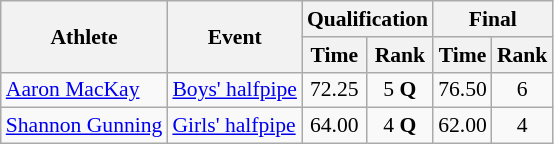<table class="wikitable" style="font-size:90%;">
<tr>
<th rowspan=2>Athlete</th>
<th rowspan=2>Event</th>
<th colspan=2>Qualification</th>
<th colspan=2>Final</th>
</tr>
<tr>
<th>Time</th>
<th>Rank</th>
<th>Time</th>
<th>Rank</th>
</tr>
<tr>
<td><a href='#'>Aaron MacKay</a></td>
<td><a href='#'>Boys' halfpipe</a></td>
<td align=center>72.25</td>
<td align=center>5 <strong>Q</strong></td>
<td align=center>76.50</td>
<td align=center>6</td>
</tr>
<tr>
<td><a href='#'>Shannon Gunning</a></td>
<td><a href='#'>Girls' halfpipe</a></td>
<td align=center>64.00</td>
<td align=center>4 <strong>Q</strong></td>
<td align=center>62.00</td>
<td align=center>4</td>
</tr>
</table>
